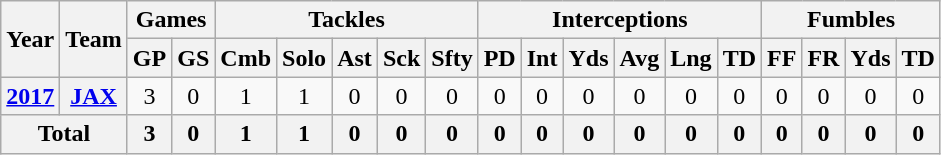<table class=wikitable style="text-align:center;">
<tr>
<th rowspan="2">Year</th>
<th rowspan="2">Team</th>
<th colspan="2">Games</th>
<th colspan="5">Tackles</th>
<th colspan="6">Interceptions</th>
<th colspan="4">Fumbles</th>
</tr>
<tr>
<th>GP</th>
<th>GS</th>
<th>Cmb</th>
<th>Solo</th>
<th>Ast</th>
<th>Sck</th>
<th>Sfty</th>
<th>PD</th>
<th>Int</th>
<th>Yds</th>
<th>Avg</th>
<th>Lng</th>
<th>TD</th>
<th>FF</th>
<th>FR</th>
<th>Yds</th>
<th>TD</th>
</tr>
<tr>
<th><a href='#'>2017</a></th>
<th><a href='#'>JAX</a></th>
<td>3</td>
<td>0</td>
<td>1</td>
<td>1</td>
<td>0</td>
<td>0</td>
<td>0</td>
<td>0</td>
<td>0</td>
<td>0</td>
<td>0</td>
<td>0</td>
<td>0</td>
<td>0</td>
<td>0</td>
<td>0</td>
<td>0</td>
</tr>
<tr>
<th colspan="2">Total</th>
<th>3</th>
<th>0</th>
<th>1</th>
<th>1</th>
<th>0</th>
<th>0</th>
<th>0</th>
<th>0</th>
<th>0</th>
<th>0</th>
<th>0</th>
<th>0</th>
<th>0</th>
<th>0</th>
<th>0</th>
<th>0</th>
<th>0</th>
</tr>
</table>
